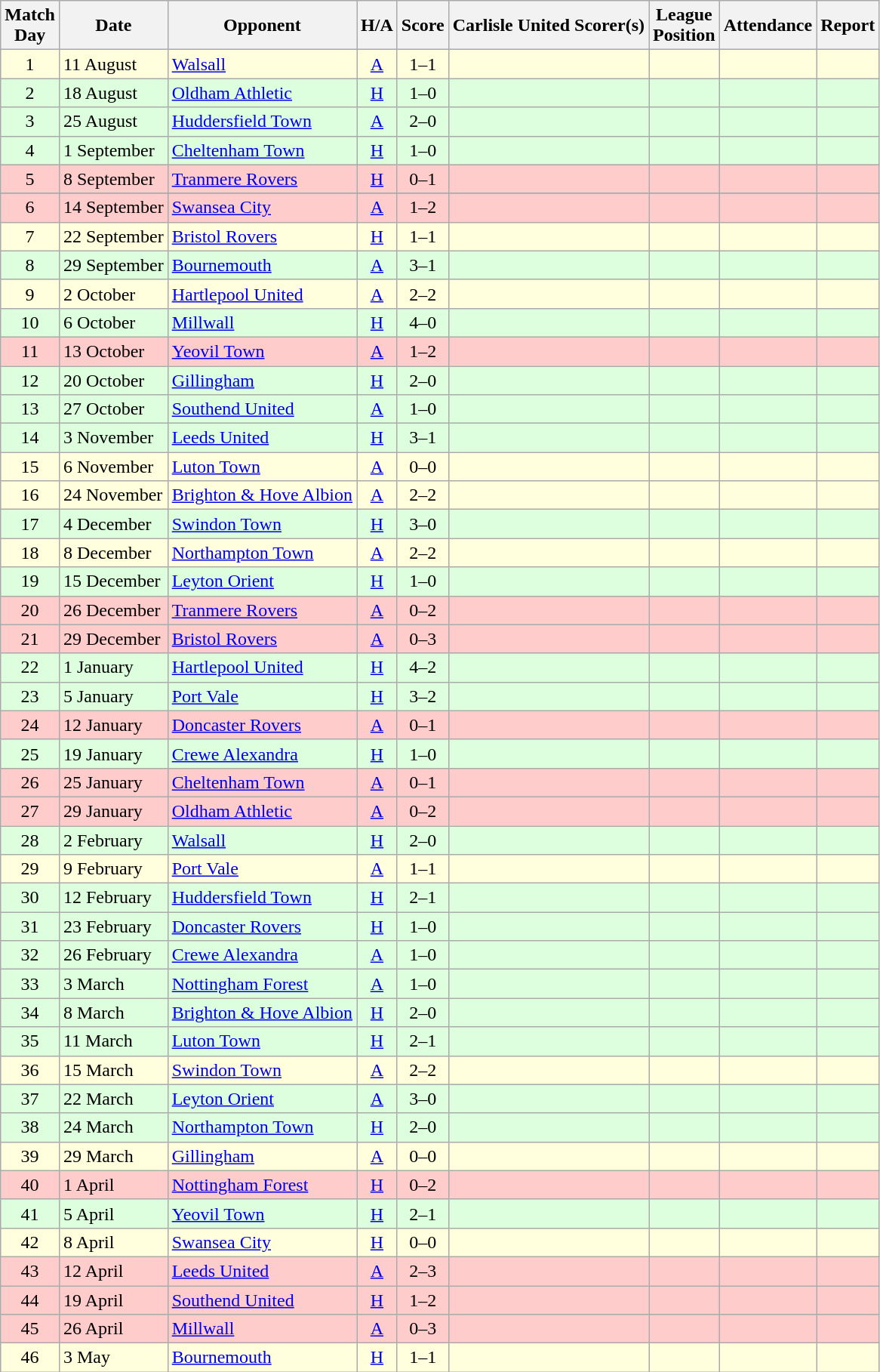<table class="wikitable" style="text-align:center">
<tr>
<th>Match<br> Day</th>
<th>Date</th>
<th>Opponent</th>
<th>H/A</th>
<th>Score</th>
<th>Carlisle United Scorer(s)</th>
<th>League<br>Position</th>
<th>Attendance</th>
<th>Report</th>
</tr>
<tr bgcolor=#ffffdd>
<td>1</td>
<td align=left>11 August</td>
<td align=left><a href='#'>Walsall</a></td>
<td><a href='#'>A</a></td>
<td>1–1</td>
<td align=left></td>
<td></td>
<td></td>
<td></td>
</tr>
<tr bgcolor=#ddffdd>
<td>2</td>
<td align=left>18 August</td>
<td align=left><a href='#'>Oldham Athletic</a></td>
<td><a href='#'>H</a></td>
<td>1–0</td>
<td align=left></td>
<td></td>
<td></td>
<td></td>
</tr>
<tr bgcolor=#ddffdd>
<td>3</td>
<td align=left>25 August</td>
<td align=left><a href='#'>Huddersfield Town</a></td>
<td><a href='#'>A</a></td>
<td>2–0</td>
<td align=left></td>
<td></td>
<td></td>
<td></td>
</tr>
<tr bgcolor=#ddffdd>
<td>4</td>
<td align=left>1 September</td>
<td align=left><a href='#'>Cheltenham Town</a></td>
<td><a href='#'>H</a></td>
<td>1–0</td>
<td align=left></td>
<td></td>
<td></td>
<td></td>
</tr>
<tr bgcolor=#FFCCCC>
<td>5</td>
<td align=left>8 September</td>
<td align=left><a href='#'>Tranmere Rovers</a></td>
<td><a href='#'>H</a></td>
<td>0–1</td>
<td align=left></td>
<td></td>
<td></td>
<td></td>
</tr>
<tr>
</tr>
<tr bgcolor=#FFCCCC>
<td>6</td>
<td align=left>14 September</td>
<td align=left><a href='#'>Swansea City</a></td>
<td><a href='#'>A</a></td>
<td>1–2</td>
<td align=left></td>
<td></td>
<td></td>
<td></td>
</tr>
<tr bgcolor=#ffffdd>
<td>7</td>
<td align=left>22 September</td>
<td align=left><a href='#'>Bristol Rovers</a></td>
<td><a href='#'>H</a></td>
<td>1–1</td>
<td align=left></td>
<td></td>
<td></td>
<td></td>
</tr>
<tr bgcolor=#ddffdd>
<td>8</td>
<td align=left>29 September</td>
<td align=left><a href='#'>Bournemouth</a></td>
<td><a href='#'>A</a></td>
<td>3–1</td>
<td align=left></td>
<td></td>
<td></td>
<td></td>
</tr>
<tr bgcolor=#ffffdd>
<td>9</td>
<td align=left>2 October</td>
<td align=left><a href='#'>Hartlepool United</a></td>
<td><a href='#'>A</a></td>
<td>2–2</td>
<td align=left></td>
<td></td>
<td></td>
<td></td>
</tr>
<tr bgcolor=#ddffdd>
<td>10</td>
<td align=left>6 October</td>
<td align=left><a href='#'>Millwall</a></td>
<td><a href='#'>H</a></td>
<td>4–0</td>
<td align=left></td>
<td></td>
<td></td>
<td></td>
</tr>
<tr bgcolor=#FFCCCC>
<td>11</td>
<td align=left>13 October</td>
<td align=left><a href='#'>Yeovil Town</a></td>
<td><a href='#'>A</a></td>
<td>1–2</td>
<td align=left></td>
<td></td>
<td></td>
<td></td>
</tr>
<tr bgcolor=#ddffdd>
<td>12</td>
<td align=left>20 October</td>
<td align=left><a href='#'>Gillingham</a></td>
<td><a href='#'>H</a></td>
<td>2–0</td>
<td align=left></td>
<td></td>
<td></td>
<td></td>
</tr>
<tr bgcolor=#ddffdd>
<td>13</td>
<td align=left>27 October</td>
<td align=left><a href='#'>Southend United</a></td>
<td><a href='#'>A</a></td>
<td>1–0</td>
<td align=left></td>
<td></td>
<td></td>
<td></td>
</tr>
<tr bgcolor=#ddffdd>
<td>14</td>
<td align=left>3 November</td>
<td align=left><a href='#'>Leeds United</a></td>
<td><a href='#'>H</a></td>
<td>3–1</td>
<td align=left></td>
<td></td>
<td></td>
<td></td>
</tr>
<tr bgcolor=#ffffdd>
<td>15</td>
<td align=left>6 November</td>
<td align=left><a href='#'>Luton Town</a></td>
<td><a href='#'>A</a></td>
<td>0–0</td>
<td align=left></td>
<td></td>
<td></td>
<td></td>
</tr>
<tr bgcolor=#ffffdd>
<td>16</td>
<td align=left>24 November</td>
<td align=left><a href='#'>Brighton & Hove Albion</a></td>
<td><a href='#'>A</a></td>
<td>2–2</td>
<td align=left></td>
<td></td>
<td></td>
<td></td>
</tr>
<tr bgcolor=#ddffdd>
<td>17</td>
<td align=left>4 December</td>
<td align=left><a href='#'>Swindon Town</a></td>
<td><a href='#'>H</a></td>
<td>3–0</td>
<td align=left></td>
<td></td>
<td></td>
<td></td>
</tr>
<tr bgcolor=#ffffdd>
<td>18</td>
<td align=left>8 December</td>
<td align=left><a href='#'>Northampton Town</a></td>
<td><a href='#'>A</a></td>
<td>2–2</td>
<td align=left></td>
<td></td>
<td></td>
<td></td>
</tr>
<tr bgcolor=#ddffdd>
<td>19</td>
<td align=left>15 December</td>
<td align=left><a href='#'>Leyton Orient</a></td>
<td><a href='#'>H</a></td>
<td>1–0</td>
<td align=left></td>
<td></td>
<td></td>
<td></td>
</tr>
<tr bgcolor=#FFCCCC>
<td>20</td>
<td align=left>26 December</td>
<td align=left><a href='#'>Tranmere Rovers</a></td>
<td><a href='#'>A</a></td>
<td>0–2</td>
<td align=left></td>
<td></td>
<td></td>
<td></td>
</tr>
<tr bgcolor=#FFCCCC>
<td>21</td>
<td align=left>29 December</td>
<td align=left><a href='#'>Bristol Rovers</a></td>
<td><a href='#'>A</a></td>
<td>0–3</td>
<td align=left></td>
<td></td>
<td></td>
<td></td>
</tr>
<tr bgcolor=#ddffdd>
<td>22</td>
<td align=left>1 January</td>
<td align=left><a href='#'>Hartlepool United</a></td>
<td><a href='#'>H</a></td>
<td>4–2</td>
<td align=left></td>
<td></td>
<td></td>
<td></td>
</tr>
<tr bgcolor=#ddffdd>
<td>23</td>
<td align=left>5 January</td>
<td align=left><a href='#'>Port Vale</a></td>
<td><a href='#'>H</a></td>
<td>3–2</td>
<td align=left></td>
<td></td>
<td></td>
<td></td>
</tr>
<tr bgcolor=#FFCCCC>
<td>24</td>
<td align=left>12 January</td>
<td align=left><a href='#'>Doncaster Rovers</a></td>
<td><a href='#'>A</a></td>
<td>0–1</td>
<td align=left></td>
<td></td>
<td></td>
<td></td>
</tr>
<tr bgcolor=#ddffdd>
<td>25</td>
<td align=left>19 January</td>
<td align=left><a href='#'>Crewe Alexandra</a></td>
<td><a href='#'>H</a></td>
<td>1–0</td>
<td align=left></td>
<td></td>
<td></td>
<td></td>
</tr>
<tr bgcolor=#FFCCCC>
<td>26</td>
<td align=left>25 January</td>
<td align=left><a href='#'>Cheltenham Town</a></td>
<td><a href='#'>A</a></td>
<td>0–1</td>
<td align=left></td>
<td></td>
<td></td>
<td></td>
</tr>
<tr bgcolor=#FFCCCC>
<td>27</td>
<td align=left>29 January</td>
<td align=left><a href='#'>Oldham Athletic</a></td>
<td><a href='#'>A</a></td>
<td>0–2</td>
<td></td>
<td></td>
<td></td>
<td></td>
</tr>
<tr bgcolor=#ddffdd>
<td>28</td>
<td align=left>2 February</td>
<td align=left><a href='#'>Walsall</a></td>
<td><a href='#'>H</a></td>
<td>2–0</td>
<td align=left></td>
<td></td>
<td></td>
<td></td>
</tr>
<tr bgcolor=#ffffdd>
<td>29</td>
<td align=left>9 February</td>
<td align=left><a href='#'>Port Vale</a></td>
<td><a href='#'>A</a></td>
<td>1–1</td>
<td align=left></td>
<td></td>
<td></td>
<td></td>
</tr>
<tr bgcolor=#ddffdd>
<td>30</td>
<td align=left>12 February</td>
<td align=left><a href='#'>Huddersfield Town</a></td>
<td><a href='#'>H</a></td>
<td>2–1</td>
<td align=left></td>
<td></td>
<td></td>
<td></td>
</tr>
<tr bgcolor=#ddffdd>
<td>31</td>
<td align=left>23 February</td>
<td align=left><a href='#'>Doncaster Rovers</a></td>
<td><a href='#'>H</a></td>
<td>1–0</td>
<td align=left></td>
<td></td>
<td></td>
<td></td>
</tr>
<tr bgcolor=#ddffdd>
<td>32</td>
<td align=left>26 February</td>
<td align=left><a href='#'>Crewe Alexandra</a></td>
<td><a href='#'>A</a></td>
<td>1–0</td>
<td align=left></td>
<td></td>
<td></td>
<td></td>
</tr>
<tr bgcolor=#ddffdd>
<td>33</td>
<td align=left>3 March</td>
<td align=left><a href='#'>Nottingham Forest</a></td>
<td><a href='#'>A</a></td>
<td>1–0</td>
<td align=left></td>
<td></td>
<td></td>
<td></td>
</tr>
<tr bgcolor=#ddffdd>
<td>34</td>
<td align=left>8 March</td>
<td align=left><a href='#'>Brighton & Hove Albion</a></td>
<td><a href='#'>H</a></td>
<td>2–0</td>
<td align=left></td>
<td></td>
<td></td>
<td></td>
</tr>
<tr bgcolor=#ddffdd>
<td>35</td>
<td align=left>11 March</td>
<td align=left><a href='#'>Luton Town</a></td>
<td><a href='#'>H</a></td>
<td>2–1</td>
<td align=left></td>
<td></td>
<td></td>
<td></td>
</tr>
<tr bgcolor=#ffffdd>
<td>36</td>
<td align=left>15 March</td>
<td align=left><a href='#'>Swindon Town</a></td>
<td><a href='#'>A</a></td>
<td>2–2</td>
<td align=left></td>
<td></td>
<td></td>
<td></td>
</tr>
<tr bgcolor=#ddffdd>
<td>37</td>
<td align=left>22 March</td>
<td align=left><a href='#'>Leyton Orient</a></td>
<td><a href='#'>A</a></td>
<td>3–0</td>
<td align=left></td>
<td></td>
<td></td>
<td></td>
</tr>
<tr bgcolor=#ddffdd>
<td>38</td>
<td align=left>24 March</td>
<td align=left><a href='#'>Northampton Town</a></td>
<td><a href='#'>H</a></td>
<td>2–0</td>
<td align=left></td>
<td></td>
<td></td>
<td></td>
</tr>
<tr bgcolor=#ffffdd>
<td>39</td>
<td align=left>29 March</td>
<td align=left><a href='#'>Gillingham</a></td>
<td><a href='#'>A</a></td>
<td>0–0</td>
<td align=left></td>
<td></td>
<td></td>
<td></td>
</tr>
<tr bgcolor=#FFCCCC>
<td>40</td>
<td align=left>1 April</td>
<td align=left><a href='#'>Nottingham Forest</a></td>
<td><a href='#'>H</a></td>
<td>0–2</td>
<td align=left></td>
<td></td>
<td></td>
<td></td>
</tr>
<tr bgcolor=#ddffdd>
<td>41</td>
<td align=left>5 April</td>
<td align=left><a href='#'>Yeovil Town</a></td>
<td><a href='#'>H</a></td>
<td>2–1</td>
<td align=left></td>
<td></td>
<td></td>
<td></td>
</tr>
<tr bgcolor=#ffffdd>
<td>42</td>
<td align=left>8 April</td>
<td align=left><a href='#'>Swansea City</a></td>
<td><a href='#'>H</a></td>
<td>0–0</td>
<td align=left></td>
<td></td>
<td></td>
<td></td>
</tr>
<tr bgcolor=#FFCCCC>
<td>43</td>
<td align=left>12 April</td>
<td align=left><a href='#'>Leeds United</a></td>
<td><a href='#'>A</a></td>
<td>2–3</td>
<td align=left></td>
<td></td>
<td></td>
<td></td>
</tr>
<tr bgcolor=#FFCCCC>
<td>44</td>
<td align=left>19 April</td>
<td align=left><a href='#'>Southend United</a></td>
<td><a href='#'>H</a></td>
<td>1–2</td>
<td align=left></td>
<td></td>
<td></td>
<td></td>
</tr>
<tr bgcolor=#FFCCCC>
<td>45</td>
<td align=left>26 April</td>
<td align=left><a href='#'>Millwall</a></td>
<td><a href='#'>A</a></td>
<td>0–3</td>
<td align=left></td>
<td></td>
<td></td>
<td></td>
</tr>
<tr bgcolor=#ffffdd>
<td>46</td>
<td align=left>3 May</td>
<td align=left><a href='#'>Bournemouth</a></td>
<td><a href='#'>H</a></td>
<td>1–1</td>
<td align=left></td>
<td></td>
<td></td>
<td></td>
</tr>
</table>
